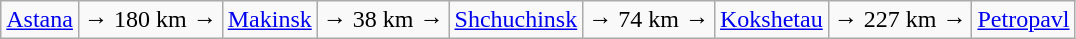<table class="wikitable">
<tr>
<td><a href='#'>Astana</a></td>
<td>→ 180 km →</td>
<td><a href='#'>Makinsk</a></td>
<td>→ 38 km →</td>
<td><a href='#'>Shchuchinsk</a></td>
<td>→ 74 km →</td>
<td><a href='#'>Kokshetau</a></td>
<td>→ 227 km →</td>
<td><a href='#'>Petropavl</a></td>
</tr>
</table>
